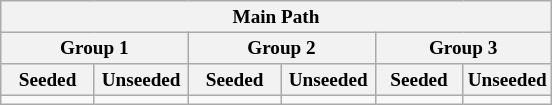<table class="wikitable" style="font-size:80%">
<tr>
<th colspan=6>Main Path</th>
</tr>
<tr>
<th colspan=2>Group 1</th>
<th colspan=2>Group 2</th>
<th colspan=2>Group 3</th>
</tr>
<tr>
<th width=17%>Seeded</th>
<th width=17%>Unseeded</th>
<th width=17%>Seeded</th>
<th width=17%>Unseeded</th>
<th width=16%>Seeded</th>
<th width=16%>Unseeded</th>
</tr>
<tr>
<td valign=top></td>
<td valign=top></td>
<td valign=top></td>
<td valign=top></td>
<td valign=top></td>
<td valign=top></td>
</tr>
</table>
